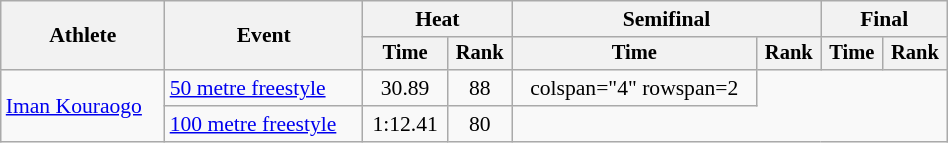<table class="wikitable" style="text-align:center; font-size:90%; width:50%;">
<tr>
<th rowspan="2">Athlete</th>
<th rowspan="2">Event</th>
<th colspan="2">Heat</th>
<th colspan="2">Semifinal</th>
<th colspan="2">Final</th>
</tr>
<tr style="font-size:95%">
<th>Time</th>
<th>Rank</th>
<th>Time</th>
<th>Rank</th>
<th>Time</th>
<th>Rank</th>
</tr>
<tr>
<td align=left rowspan=2><a href='#'>Iman Kouraogo</a></td>
<td align=left><a href='#'>50 metre freestyle</a></td>
<td>30.89</td>
<td>88</td>
<td>colspan="4" rowspan=2 </td>
</tr>
<tr align=center>
<td align=left><a href='#'>100 metre freestyle</a></td>
<td>1:12.41</td>
<td>80</td>
</tr>
</table>
